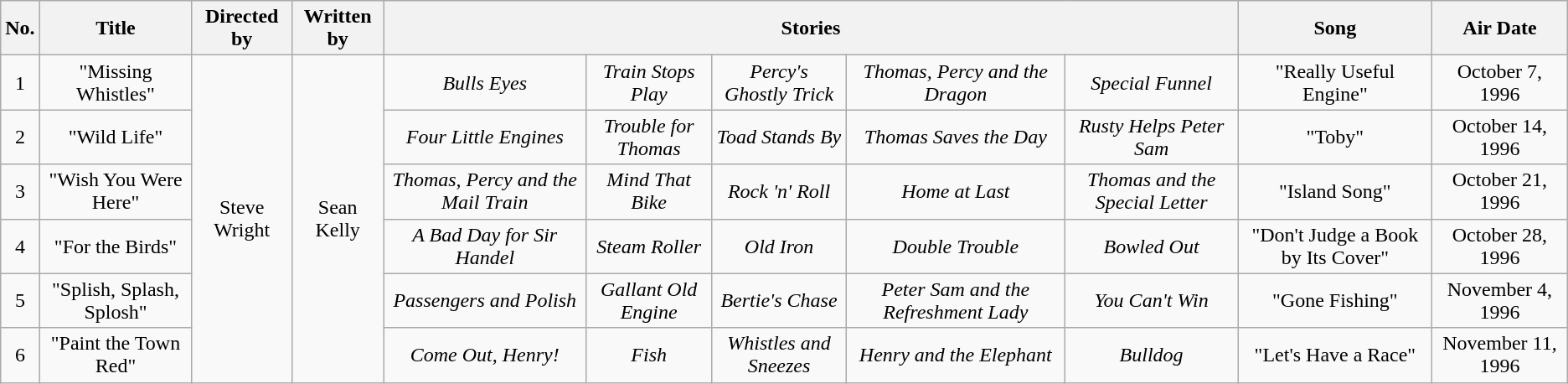<table class="wikitable" style="text-align:center;">
<tr>
<th>No.</th>
<th>Title</th>
<th>Directed by</th>
<th>Written by</th>
<th colspan = "5">Stories</th>
<th>Song</th>
<th>Air Date</th>
</tr>
<tr>
<td>1</td>
<td>"Missing Whistles"</td>
<td rowspan="6">Steve Wright</td>
<td rowspan="6">Sean Kelly</td>
<td><em>Bulls Eyes</em></td>
<td><em>Train Stops Play</em></td>
<td><em>Percy's Ghostly Trick</em></td>
<td><em>Thomas, Percy and the Dragon</em></td>
<td><em>Special Funnel</em></td>
<td>"Really Useful Engine"</td>
<td>October 7, 1996</td>
</tr>
<tr>
<td>2</td>
<td>"Wild Life"</td>
<td><em>Four Little Engines</em></td>
<td><em>Trouble for Thomas</em></td>
<td><em>Toad Stands By</em></td>
<td><em>Thomas Saves the Day</em></td>
<td><em>Rusty Helps Peter Sam</em></td>
<td>"Toby"</td>
<td>October 14, 1996</td>
</tr>
<tr>
<td>3</td>
<td>"Wish You Were Here"</td>
<td><em>Thomas, Percy and the Mail Train</em></td>
<td><em>Mind That Bike</em></td>
<td><em>Rock 'n' Roll</em></td>
<td><em>Home at Last</em></td>
<td><em>Thomas and the Special Letter</em></td>
<td>"Island Song"</td>
<td>October 21, 1996</td>
</tr>
<tr>
<td>4</td>
<td>"For the Birds"</td>
<td><em>A Bad Day for Sir Handel</em></td>
<td><em>Steam Roller</em></td>
<td><em>Old Iron</em></td>
<td><em>Double Trouble</em></td>
<td><em>Bowled Out</em></td>
<td>"Don't Judge a Book by Its Cover"</td>
<td>October 28, 1996</td>
</tr>
<tr>
<td>5</td>
<td>"Splish, Splash, Splosh"</td>
<td><em>Passengers and Polish</em></td>
<td><em>Gallant Old Engine</em></td>
<td><em>Bertie's Chase</em></td>
<td><em>Peter Sam and the Refreshment Lady</em></td>
<td><em>You Can't Win</em></td>
<td>"Gone Fishing"</td>
<td>November 4, 1996</td>
</tr>
<tr>
<td>6</td>
<td>"Paint the Town Red"</td>
<td><em>Come Out, Henry!</em></td>
<td><em>Fish</em></td>
<td><em>Whistles and Sneezes</em></td>
<td><em>Henry and the Elephant</em></td>
<td><em>Bulldog</em></td>
<td>"Let's Have a Race"</td>
<td>November 11, 1996</td>
</tr>
</table>
